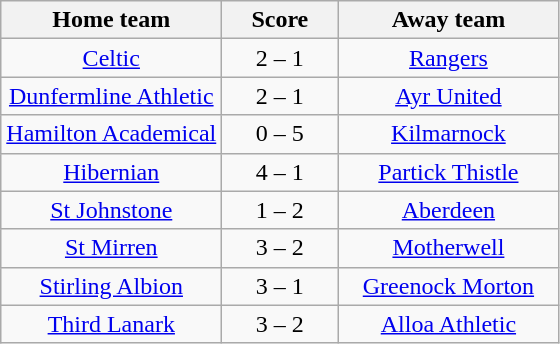<table class="wikitable" style="text-align: center">
<tr>
<th width=140>Home team</th>
<th width=70>Score</th>
<th width=140>Away team</th>
</tr>
<tr>
<td><a href='#'>Celtic</a></td>
<td>2 – 1</td>
<td><a href='#'>Rangers</a></td>
</tr>
<tr>
<td><a href='#'>Dunfermline Athletic</a></td>
<td>2 – 1</td>
<td><a href='#'>Ayr United</a></td>
</tr>
<tr>
<td><a href='#'>Hamilton Academical</a></td>
<td>0 – 5</td>
<td><a href='#'>Kilmarnock</a></td>
</tr>
<tr>
<td><a href='#'>Hibernian</a></td>
<td>4 – 1</td>
<td><a href='#'>Partick Thistle</a></td>
</tr>
<tr>
<td><a href='#'>St Johnstone</a></td>
<td>1 – 2</td>
<td><a href='#'>Aberdeen</a></td>
</tr>
<tr>
<td><a href='#'>St Mirren</a></td>
<td>3 – 2</td>
<td><a href='#'>Motherwell</a></td>
</tr>
<tr>
<td><a href='#'>Stirling Albion</a></td>
<td>3 – 1</td>
<td><a href='#'>Greenock Morton</a></td>
</tr>
<tr>
<td><a href='#'>Third Lanark</a></td>
<td>3 – 2</td>
<td><a href='#'>Alloa Athletic</a></td>
</tr>
</table>
